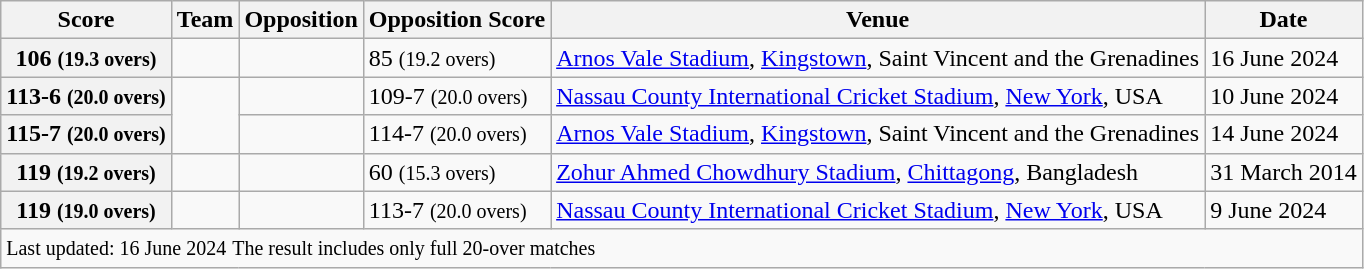<table class="wikitable sortable">
<tr>
<th>Score</th>
<th>Team</th>
<th>Opposition</th>
<th>Opposition Score</th>
<th>Venue</th>
<th>Date</th>
</tr>
<tr>
<th>106 <small>(19.3 overs)</small></th>
<td></td>
<td></td>
<td>85 <small>(19.2 overs)</small></td>
<td><a href='#'>Arnos Vale Stadium</a>, <a href='#'>Kingstown</a>, Saint Vincent and the Grenadines</td>
<td>16 June 2024</td>
</tr>
<tr>
<th>113-6 <small>(20.0 overs)</small></th>
<td rowspan=2></td>
<td></td>
<td>109-7 <small>(20.0 overs)</small></td>
<td><a href='#'>Nassau County International Cricket Stadium</a>, <a href='#'>New York</a>, USA</td>
<td>10 June 2024</td>
</tr>
<tr>
<th>115-7 <small>(20.0 overs)</small></th>
<td></td>
<td>114-7 <small>(20.0 overs)</small></td>
<td><a href='#'>Arnos Vale Stadium</a>, <a href='#'>Kingstown</a>, Saint Vincent and the Grenadines</td>
<td>14 June 2024</td>
</tr>
<tr>
<th>119 <small>(19.2 overs)</small></th>
<td></td>
<td></td>
<td>60 <small>(15.3 overs)</small></td>
<td><a href='#'>Zohur Ahmed Chowdhury Stadium</a>, <a href='#'>Chittagong</a>, Bangladesh</td>
<td>31 March 2014</td>
</tr>
<tr>
<th>119 <small>(19.0 overs)</small></th>
<td></td>
<td></td>
<td>113-7 <small>(20.0 overs)</small></td>
<td><a href='#'>Nassau County International Cricket Stadium</a>, <a href='#'>New York</a>, USA</td>
<td>9 June 2024</td>
</tr>
<tr>
<td colspan="6"><small>Last updated: 16 June 2024</small> <small>The result includes only full 20-over matches</small></td>
</tr>
</table>
